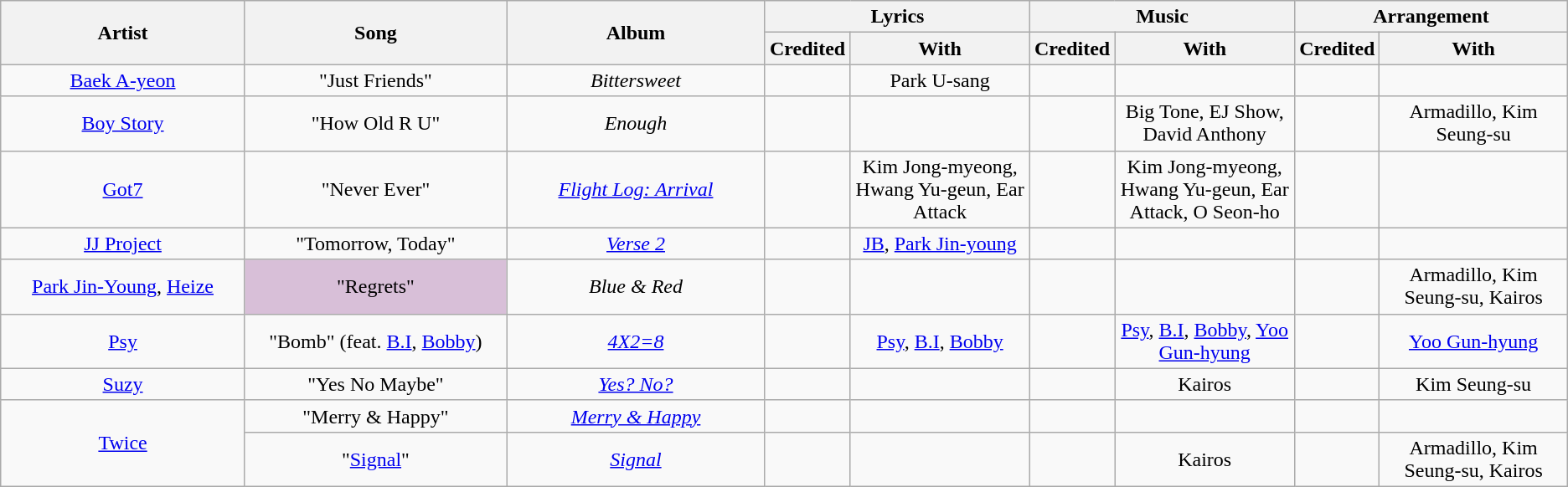<table class="wikitable plainrowheaders" style="text-align:center;">
<tr>
<th rowspan="2" width="300px">Artist</th>
<th rowspan="2" width="300px">Song</th>
<th rowspan="2" width="300px">Album</th>
<th colspan="2">Lyrics</th>
<th colspan="2">Music</th>
<th colspan="2">Arrangement</th>
</tr>
<tr>
<th width="50px">Credited</th>
<th width="200px">With</th>
<th width="50px">Credited</th>
<th width="200px">With</th>
<th width="50px">Credited</th>
<th width="200px">With</th>
</tr>
<tr>
<td><a href='#'>Baek A-yeon</a></td>
<td>"Just Friends"</td>
<td><em>Bittersweet</em></td>
<td></td>
<td>Park U-sang</td>
<td></td>
<td></td>
<td></td>
<td></td>
</tr>
<tr>
<td><a href='#'>Boy Story</a></td>
<td>"How Old R U"</td>
<td><em>Enough</em></td>
<td></td>
<td></td>
<td></td>
<td>Big Tone, EJ Show, David Anthony</td>
<td></td>
<td>Armadillo, Kim Seung-su</td>
</tr>
<tr>
<td><a href='#'>Got7</a></td>
<td>"Never Ever"</td>
<td><em><a href='#'>Flight Log: Arrival</a></em></td>
<td></td>
<td>Kim Jong-myeong, Hwang Yu-geun, Ear Attack</td>
<td></td>
<td>Kim Jong-myeong, Hwang Yu-geun, Ear Attack, O Seon-ho</td>
<td></td>
<td></td>
</tr>
<tr>
<td><a href='#'>JJ Project</a></td>
<td>"Tomorrow, Today"</td>
<td><em><a href='#'>Verse 2</a></em></td>
<td></td>
<td><a href='#'>JB</a>, <a href='#'>Park Jin-young</a></td>
<td></td>
<td></td>
<td></td>
<td></td>
</tr>
<tr>
<td><a href='#'>Park Jin-Young</a>, <a href='#'>Heize</a></td>
<td style="background-color:#D8BFD8">"Regrets"</td>
<td><em>Blue & Red</em></td>
<td></td>
<td></td>
<td></td>
<td></td>
<td></td>
<td>Armadillo, Kim Seung-su, Kairos</td>
</tr>
<tr>
<td><a href='#'>Psy</a></td>
<td>"Bomb" (feat. <a href='#'>B.I</a>, <a href='#'>Bobby</a>)</td>
<td><em><a href='#'>4X2=8</a></em></td>
<td></td>
<td><a href='#'>Psy</a>, <a href='#'>B.I</a>, <a href='#'>Bobby</a></td>
<td></td>
<td><a href='#'>Psy</a>, <a href='#'>B.I</a>, <a href='#'>Bobby</a>, <a href='#'>Yoo Gun-hyung</a></td>
<td></td>
<td><a href='#'>Yoo Gun-hyung</a></td>
</tr>
<tr>
<td><a href='#'>Suzy</a></td>
<td>"Yes No Maybe"</td>
<td><em><a href='#'>Yes? No?</a></em></td>
<td></td>
<td></td>
<td></td>
<td>Kairos</td>
<td></td>
<td>Kim Seung-su</td>
</tr>
<tr>
<td rowspan="2"><a href='#'>Twice</a></td>
<td>"Merry & Happy"</td>
<td><em><a href='#'>Merry & Happy</a></em></td>
<td></td>
<td></td>
<td></td>
<td></td>
<td></td>
<td></td>
</tr>
<tr>
<td>"<a href='#'>Signal</a>"</td>
<td><em><a href='#'>Signal</a></em></td>
<td></td>
<td></td>
<td></td>
<td>Kairos</td>
<td></td>
<td>Armadillo, Kim Seung-su, Kairos</td>
</tr>
</table>
